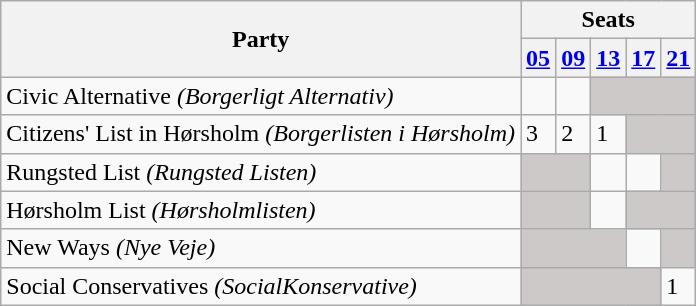<table class="wikitable">
<tr>
<th rowspan=2>Party</th>
<th colspan=11>Seats</th>
</tr>
<tr>
<th><a href='#'>05</a></th>
<th><a href='#'>09</a></th>
<th><a href='#'>13</a></th>
<th><a href='#'>17</a></th>
<th><a href='#'>21</a></th>
</tr>
<tr>
<td>Civic Alternative <em>(Borgerligt Alternativ)</em></td>
<td></td>
<td></td>
<td style="background:#CDC9C9;" colspan=3></td>
</tr>
<tr>
<td>Citizens' List in Hørsholm <em>(Borgerlisten i Hørsholm)</em></td>
<td>3</td>
<td>2</td>
<td>1</td>
<td style="background:#CDC9C9;" colspan=2></td>
</tr>
<tr>
<td>Rungsted List <em>(Rungsted Listen)</em></td>
<td style="background:#CDC9C9;" colspan=2></td>
<td></td>
<td></td>
<td style="background:#CDC9C9;"></td>
</tr>
<tr>
<td>Hørsholm List <em>(Hørsholmlisten)</em></td>
<td style="background:#CDC9C9;" colspan=2></td>
<td></td>
<td style="background:#CDC9C9;" colspan=2></td>
</tr>
<tr>
<td>New Ways <em>(Nye Veje)</em></td>
<td style="background:#CDC9C9;" colspan=3></td>
<td></td>
<td style="background:#CDC9C9;"></td>
</tr>
<tr>
<td>Social Conservatives <em>(SocialKonservative)</em></td>
<td style="background:#CDC9C9;" colspan=4></td>
<td>1</td>
</tr>
</table>
